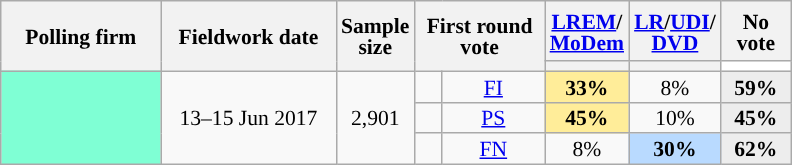<table class="wikitable sortable" style="text-align:center;font-size:90%;line-height:14px;">
<tr style="height:40px;">
<th style="width:100px;" rowspan="2">Polling firm</th>
<th style="width:110px;" rowspan="2">Fieldwork date</th>
<th style="width:35px;" rowspan="2">Sample<br>size</th>
<th style="width:80px;" rowspan="2" colspan="2">First round vote</th>
<th class="unsortable" style="width:40px;"><a href='#'>LREM</a>/<br><a href='#'>MoDem</a></th>
<th class="unsortable" style="width:40px;"><a href='#'>LR</a>/<a href='#'>UDI</a>/<br><a href='#'>DVD</a></th>
<th class="unsortable" style="width:40px;">No vote</th>
</tr>
<tr>
<th style="background:"></th>
<th style="background:"></th>
<th style="background:#FFFFFF;"></th>
</tr>
<tr>
<td rowspan="3" style="background:aquamarine;"></td>
<td rowspan="3" data-sort-value="2017-06-15">13–15 Jun 2017</td>
<td rowspan="3">2,901</td>
<td style="background:"></td>
<td data-sort-value="0"><a href='#'>FI</a></td>
<td style="background:#FFED99;"><strong>33%</strong></td>
<td>8%</td>
<td style="background:#EDEDED;"><strong>59%</strong></td>
</tr>
<tr>
<td style="background:"></td>
<td data-sort-value="1"><a href='#'>PS</a></td>
<td style="background:#FFED99;"><strong>45%</strong></td>
<td>10%</td>
<td style="background:#EDEDED;"><strong>45%</strong></td>
</tr>
<tr>
<td style="background:"></td>
<td data-sort-value="4"><a href='#'>FN</a></td>
<td>8%</td>
<td style="background:#B9DAFF;"><strong>30%</strong></td>
<td style="background:#EDEDED;"><strong>62%</strong></td>
</tr>
</table>
